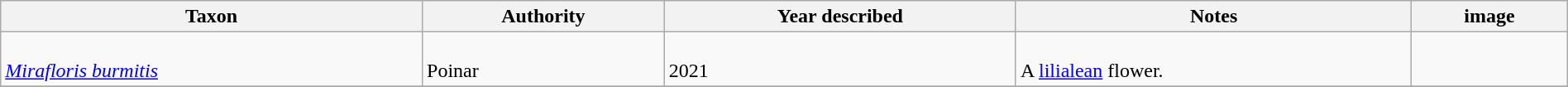<table class="wikitable sortable" align="center" width="100%">
<tr>
<th>Taxon</th>
<th>Authority</th>
<th>Year described</th>
<th>Notes</th>
<th>image</th>
</tr>
<tr>
<td><br><em><a href='#'>Mirafloris burmitis</a></em></td>
<td><br>Poinar</td>
<td><br>2021</td>
<td><br>A <a href='#'>lilialean</a> flower.</td>
<td></td>
</tr>
<tr>
</tr>
</table>
